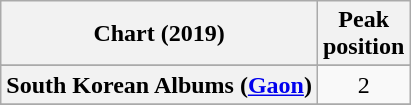<table class="wikitable sortable plainrowheaders" style="text-align:center">
<tr>
<th scope="col">Chart (2019)</th>
<th scope="col">Peak<br>position</th>
</tr>
<tr>
</tr>
<tr>
<th scope="row">South Korean Albums (<a href='#'>Gaon</a>)</th>
<td>2</td>
</tr>
<tr>
</tr>
</table>
